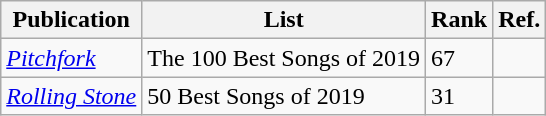<table class="wikitable sortable">
<tr>
<th>Publication</th>
<th>List</th>
<th>Rank</th>
<th>Ref.</th>
</tr>
<tr>
<td><em><a href='#'>Pitchfork</a></em></td>
<td>The 100 Best Songs of 2019</td>
<td>67</td>
<td></td>
</tr>
<tr>
<td><em><a href='#'>Rolling Stone</a></em></td>
<td>50 Best Songs of 2019</td>
<td>31</td>
<td></td>
</tr>
</table>
